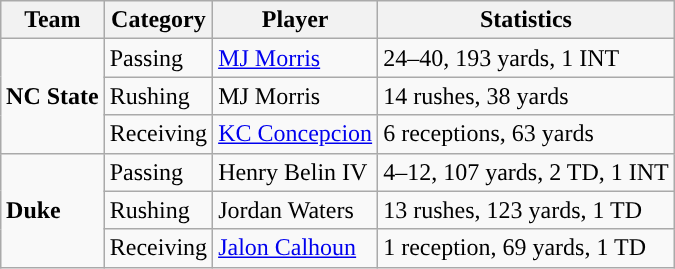<table class="wikitable" style="float: right;">
<tr>
<th>Team</th>
<th>Category</th>
<th>Player</th>
<th>Statistics</th>
</tr>
<tr>
<td rowspan=3><strong>NC State</strong></td>
<td>Passing</td>
<td><a href='#'>MJ Morris</a></td>
<td>24–40, 193 yards, 1 INT</td>
</tr>
<tr>
<td>Rushing</td>
<td>MJ Morris</td>
<td>14 rushes, 38 yards</td>
</tr>
<tr>
<td>Receiving</td>
<td><a href='#'>KC Concepcion</a></td>
<td>6 receptions, 63 yards</td>
</tr>
<tr>
<td rowspan=3><strong>Duke</strong></td>
<td>Passing</td>
<td>Henry Belin IV</td>
<td>4–12, 107 yards, 2 TD, 1 INT</td>
</tr>
<tr>
<td>Rushing</td>
<td>Jordan Waters</td>
<td>13 rushes, 123 yards, 1 TD</td>
</tr>
<tr>
<td>Receiving</td>
<td><a href='#'>Jalon Calhoun</a></td>
<td>1 reception, 69 yards, 1 TD</td>
</tr>
</table>
